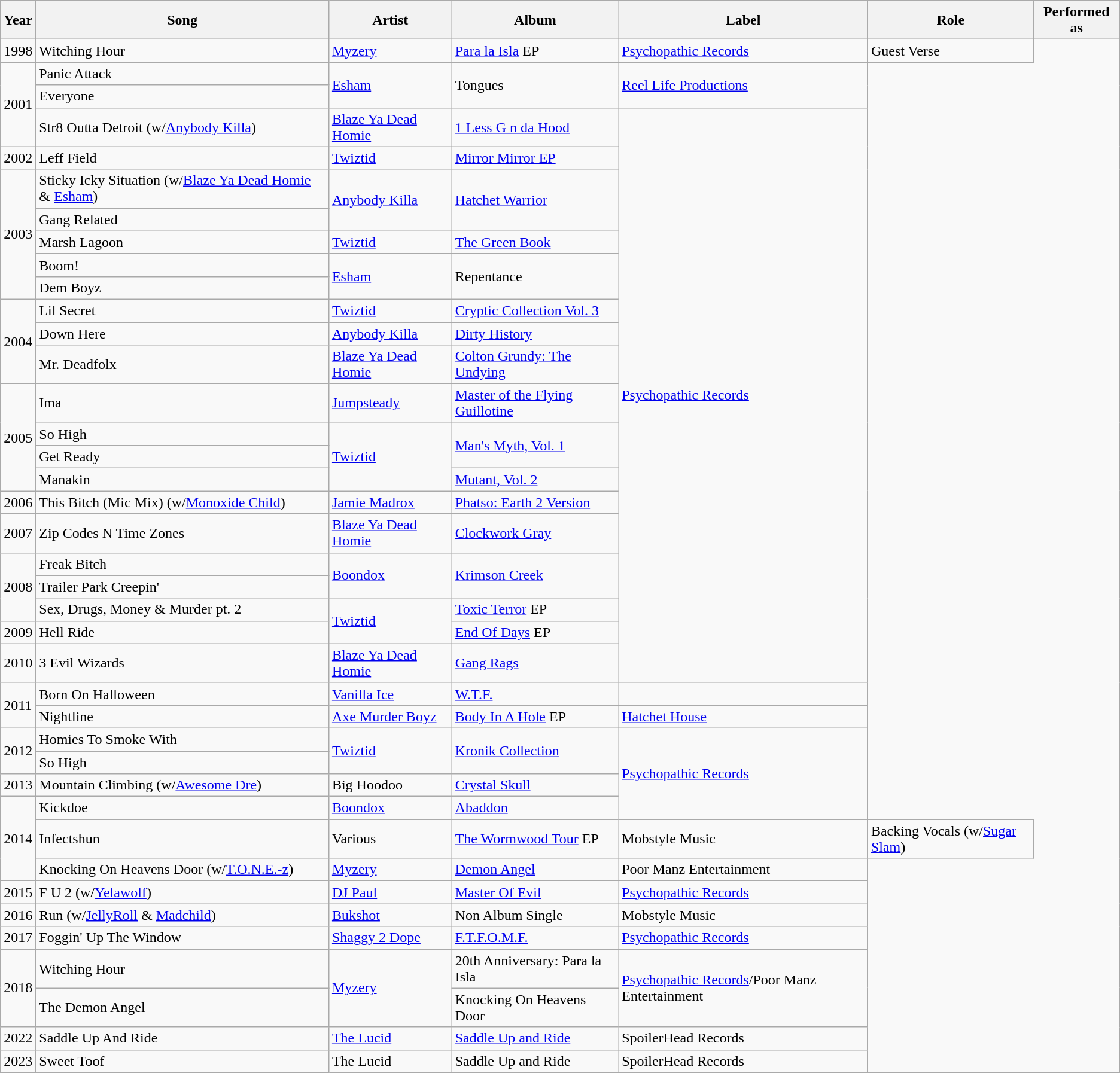<table class="wikitable" border="1">
<tr>
<th>Year</th>
<th>Song</th>
<th>Artist</th>
<th>Album</th>
<th>Label</th>
<th>Role</th>
<th>Performed as</th>
</tr>
<tr>
<td>1998</td>
<td>Witching Hour</td>
<td><a href='#'>Myzery</a></td>
<td><a href='#'>Para la Isla</a> EP</td>
<td><a href='#'>Psychopathic Records</a></td>
<td>Guest Verse</td>
</tr>
<tr>
<td rowspan="3">2001</td>
<td>Panic Attack</td>
<td rowspan="2"><a href='#'>Esham</a></td>
<td rowspan="2">Tongues</td>
<td rowspan="2"><a href='#'>Reel Life Productions</a></td>
</tr>
<tr>
<td>Everyone</td>
</tr>
<tr>
<td>Str8 Outta Detroit (w/<a href='#'>Anybody Killa</a>)</td>
<td><a href='#'>Blaze Ya Dead Homie</a></td>
<td><a href='#'>1 Less G n da Hood</a></td>
<td rowspan="21"><a href='#'>Psychopathic Records</a></td>
</tr>
<tr>
<td>2002</td>
<td>Leff Field</td>
<td><a href='#'>Twiztid</a></td>
<td><a href='#'>Mirror Mirror EP</a></td>
</tr>
<tr>
<td rowspan="5">2003</td>
<td>Sticky Icky Situation (w/<a href='#'>Blaze Ya Dead Homie</a> & <a href='#'>Esham</a>)</td>
<td rowspan="2"><a href='#'>Anybody Killa</a></td>
<td rowspan="2"><a href='#'>Hatchet Warrior</a></td>
</tr>
<tr>
<td>Gang Related</td>
</tr>
<tr>
<td>Marsh Lagoon</td>
<td><a href='#'>Twiztid</a></td>
<td><a href='#'>The Green Book</a></td>
</tr>
<tr>
<td>Boom!</td>
<td rowspan="2"><a href='#'>Esham</a></td>
<td rowspan="2">Repentance</td>
</tr>
<tr>
<td>Dem Boyz</td>
</tr>
<tr>
<td rowspan="3">2004</td>
<td>Lil Secret</td>
<td><a href='#'>Twiztid</a></td>
<td><a href='#'>Cryptic Collection Vol. 3</a></td>
</tr>
<tr>
<td>Down Here</td>
<td><a href='#'>Anybody Killa</a></td>
<td><a href='#'>Dirty History</a></td>
</tr>
<tr>
<td>Mr. Deadfolx</td>
<td><a href='#'>Blaze Ya Dead Homie</a></td>
<td><a href='#'>Colton Grundy: The Undying</a></td>
</tr>
<tr>
<td rowspan="4">2005</td>
<td>Ima</td>
<td><a href='#'>Jumpsteady</a></td>
<td><a href='#'>Master of the Flying Guillotine</a></td>
</tr>
<tr>
<td>So High</td>
<td rowspan="3"><a href='#'>Twiztid</a></td>
<td rowspan="2"><a href='#'>Man's Myth, Vol. 1</a></td>
</tr>
<tr>
<td>Get Ready</td>
</tr>
<tr>
<td>Manakin</td>
<td><a href='#'>Mutant, Vol. 2</a></td>
</tr>
<tr>
<td>2006</td>
<td>This Bitch (Mic Mix) (w/<a href='#'>Monoxide Child</a>)</td>
<td><a href='#'>Jamie Madrox</a></td>
<td><a href='#'>Phatso: Earth 2 Version</a></td>
</tr>
<tr>
<td>2007</td>
<td>Zip Codes N Time Zones</td>
<td><a href='#'>Blaze Ya Dead Homie</a></td>
<td><a href='#'>Clockwork Gray</a></td>
</tr>
<tr>
<td rowspan="3">2008</td>
<td>Freak Bitch</td>
<td rowspan="2"><a href='#'>Boondox</a></td>
<td rowspan="2"><a href='#'>Krimson Creek</a></td>
</tr>
<tr>
<td>Trailer Park Creepin'</td>
</tr>
<tr>
<td>Sex, Drugs, Money & Murder pt. 2</td>
<td rowspan="2"><a href='#'>Twiztid</a></td>
<td><a href='#'>Toxic Terror</a> EP</td>
</tr>
<tr>
<td>2009</td>
<td>Hell Ride</td>
<td><a href='#'>End Of Days</a> EP</td>
</tr>
<tr>
<td>2010</td>
<td>3 Evil Wizards</td>
<td><a href='#'>Blaze Ya Dead Homie</a></td>
<td><a href='#'>Gang Rags</a></td>
</tr>
<tr>
<td rowspan="2">2011</td>
<td>Born On Halloween</td>
<td><a href='#'>Vanilla Ice</a></td>
<td><a href='#'>W.T.F.</a></td>
<td></td>
</tr>
<tr>
<td>Nightline</td>
<td><a href='#'>Axe Murder Boyz</a></td>
<td><a href='#'>Body In A Hole</a> EP</td>
<td><a href='#'>Hatchet House</a></td>
</tr>
<tr>
<td rowspan="2">2012</td>
<td>Homies To Smoke With</td>
<td rowspan="2"><a href='#'>Twiztid</a></td>
<td rowspan="2"><a href='#'>Kronik Collection</a></td>
<td rowspan="4"><a href='#'>Psychopathic Records</a></td>
</tr>
<tr>
<td>So High</td>
</tr>
<tr>
<td>2013</td>
<td>Mountain Climbing (w/<a href='#'>Awesome Dre</a>)</td>
<td>Big Hoodoo</td>
<td><a href='#'>Crystal Skull</a></td>
</tr>
<tr>
<td rowspan="3">2014</td>
<td>Kickdoe</td>
<td><a href='#'>Boondox</a></td>
<td><a href='#'>Abaddon</a></td>
</tr>
<tr>
<td>Infectshun</td>
<td>Various</td>
<td><a href='#'>The Wormwood Tour</a> EP</td>
<td>Mobstyle Music</td>
<td>Backing Vocals (w/<a href='#'>Sugar Slam</a>)</td>
</tr>
<tr>
<td>Knocking On Heavens Door (w/<a href='#'>T.O.N.E.-z</a>)</td>
<td><a href='#'>Myzery</a></td>
<td><a href='#'>Demon Angel</a></td>
<td>Poor Manz Entertainment</td>
</tr>
<tr>
<td>2015</td>
<td>F U 2 (w/<a href='#'>Yelawolf</a>)</td>
<td><a href='#'>DJ Paul</a></td>
<td><a href='#'>Master Of Evil</a></td>
<td><a href='#'>Psychopathic Records</a></td>
</tr>
<tr>
<td>2016</td>
<td>Run (w/<a href='#'>JellyRoll</a> & <a href='#'>Madchild</a>)</td>
<td><a href='#'>Bukshot</a></td>
<td>Non Album Single</td>
<td>Mobstyle Music</td>
</tr>
<tr>
<td>2017</td>
<td>Foggin' Up The Window</td>
<td><a href='#'>Shaggy 2 Dope</a></td>
<td><a href='#'>F.T.F.O.M.F.</a></td>
<td><a href='#'>Psychopathic Records</a></td>
</tr>
<tr>
<td rowspan="2">2018</td>
<td>Witching Hour</td>
<td rowspan="2"><a href='#'>Myzery</a></td>
<td>20th Anniversary: Para la Isla</td>
<td rowspan="2"><a href='#'>Psychopathic Records</a>/Poor Manz Entertainment</td>
</tr>
<tr>
<td>The Demon Angel</td>
<td>Knocking On Heavens Door</td>
</tr>
<tr>
<td>2022</td>
<td>Saddle Up And Ride</td>
<td><a href='#'>The Lucid</a></td>
<td><a href='#'>Saddle Up and Ride</a></td>
<td>SpoilerHead Records</td>
</tr>
<tr>
<td>2023</td>
<td>Sweet Toof</td>
<td>The Lucid</td>
<td>Saddle Up and Ride</td>
<td>SpoilerHead Records</td>
</tr>
</table>
